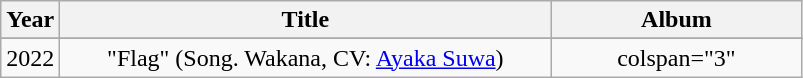<table class="wikitable plainrowheaders" style="text-align:center;">
<tr>
<th scope="col" colspan=1; style="width:2em;">Year</th>
<th scope="col" colspan=1; style="width:20em;">Title</th>
<th scope="col" colspan=1; style="width:10em;">Album</th>
</tr>
<tr>
</tr>
<tr>
<td>2022</td>
<td align=center scope="row">"Flag" (Song. Wakana, CV: <a href='#'>Ayaka Suwa</a>)</td>
<td>colspan="3" </td>
</tr>
</table>
